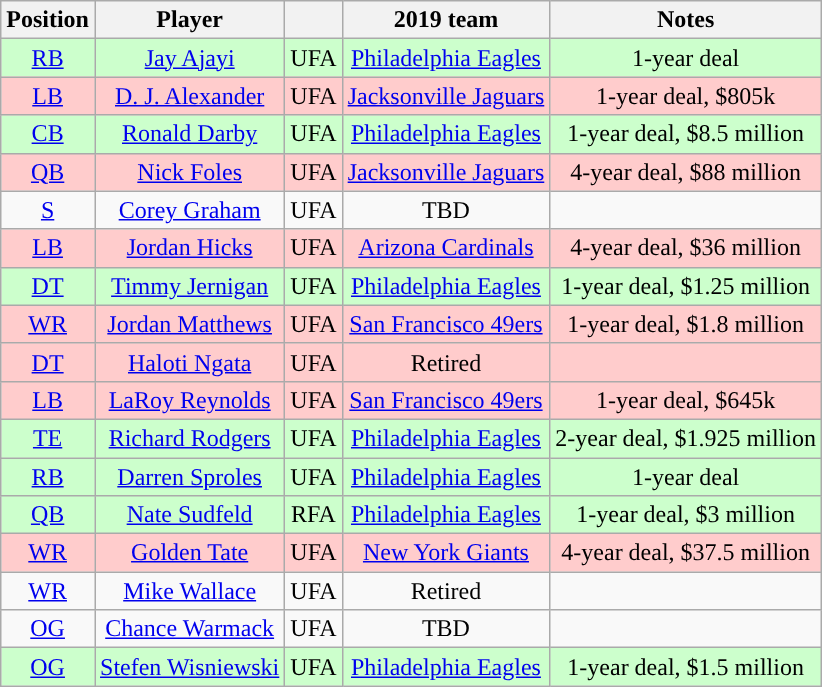<table class="wikitable" style="text-align:center">
<tr>
<th>Position</th>
<th>Player</th>
<th></th>
<th>2019 team</th>
<th>Notes</th>
</tr>
<tr style="background:#cfc">
<td><a href='#'>RB</a></td>
<td><a href='#'>Jay Ajayi</a></td>
<td>UFA</td>
<td><a href='#'>Philadelphia Eagles</a></td>
<td>1-year deal</td>
</tr>
<tr style="background:#fcc">
<td><a href='#'>LB</a></td>
<td><a href='#'>D. J. Alexander</a></td>
<td>UFA</td>
<td><a href='#'>Jacksonville Jaguars</a></td>
<td>1-year deal, $805k</td>
</tr>
<tr style="background:#cfc">
<td><a href='#'>CB</a></td>
<td><a href='#'>Ronald Darby</a></td>
<td>UFA</td>
<td><a href='#'>Philadelphia Eagles</a></td>
<td>1-year deal, $8.5 million</td>
</tr>
<tr style="background:#fcc">
<td><a href='#'>QB</a></td>
<td><a href='#'>Nick Foles</a></td>
<td>UFA</td>
<td><a href='#'>Jacksonville Jaguars</a></td>
<td>4-year deal, $88 million</td>
</tr>
<tr>
<td><a href='#'>S</a></td>
<td><a href='#'>Corey Graham</a></td>
<td>UFA</td>
<td>TBD</td>
<td></td>
</tr>
<tr style="background:#fcc">
<td><a href='#'>LB</a></td>
<td><a href='#'>Jordan Hicks</a></td>
<td>UFA</td>
<td><a href='#'>Arizona Cardinals</a></td>
<td>4-year deal, $36 million</td>
</tr>
<tr style="background:#cfc">
<td><a href='#'>DT</a></td>
<td><a href='#'>Timmy Jernigan</a></td>
<td>UFA</td>
<td><a href='#'>Philadelphia Eagles</a></td>
<td>1-year deal, $1.25 million</td>
</tr>
<tr style="background:#fcc">
<td><a href='#'>WR</a></td>
<td><a href='#'>Jordan Matthews</a></td>
<td>UFA</td>
<td><a href='#'>San Francisco 49ers</a></td>
<td>1-year deal, $1.8 million</td>
</tr>
<tr style="background:#fcc">
<td><a href='#'>DT</a></td>
<td><a href='#'>Haloti Ngata</a></td>
<td>UFA</td>
<td>Retired</td>
<td></td>
</tr>
<tr style="background:#fcc">
<td><a href='#'>LB</a></td>
<td><a href='#'>LaRoy Reynolds</a></td>
<td>UFA</td>
<td><a href='#'>San Francisco 49ers</a></td>
<td>1-year deal, $645k</td>
</tr>
<tr style="background:#cfc">
<td><a href='#'>TE</a></td>
<td><a href='#'>Richard Rodgers</a></td>
<td>UFA</td>
<td><a href='#'>Philadelphia Eagles</a></td>
<td>2-year deal, $1.925 million</td>
</tr>
<tr style="background:#cfc">
<td><a href='#'>RB</a></td>
<td><a href='#'>Darren Sproles</a></td>
<td>UFA</td>
<td><a href='#'>Philadelphia Eagles</a></td>
<td>1-year deal</td>
</tr>
<tr style="background:#cfc">
<td><a href='#'>QB</a></td>
<td><a href='#'>Nate Sudfeld</a></td>
<td>RFA</td>
<td><a href='#'>Philadelphia Eagles</a></td>
<td>1-year deal, $3 million</td>
</tr>
<tr style="background:#fcc">
<td><a href='#'>WR</a></td>
<td><a href='#'>Golden Tate</a></td>
<td>UFA</td>
<td><a href='#'>New York Giants</a></td>
<td>4-year deal, $37.5 million</td>
</tr>
<tr>
<td><a href='#'>WR</a></td>
<td><a href='#'>Mike Wallace</a></td>
<td>UFA</td>
<td>Retired</td>
<td></td>
</tr>
<tr>
<td><a href='#'>OG</a></td>
<td><a href='#'>Chance Warmack</a></td>
<td>UFA</td>
<td>TBD</td>
<td></td>
</tr>
<tr style="background:#cfc">
<td><a href='#'>OG</a></td>
<td><a href='#'>Stefen Wisniewski</a></td>
<td>UFA</td>
<td><a href='#'>Philadelphia Eagles</a></td>
<td>1-year deal, $1.5 million</td>
</tr>
</table>
